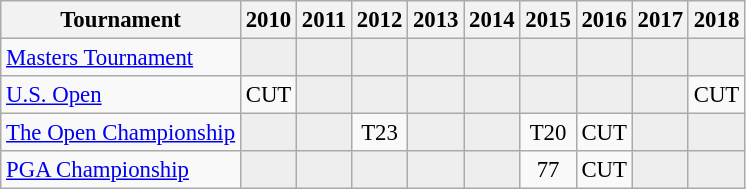<table class="wikitable" style="font-size:95%;text-align:center;">
<tr>
<th>Tournament</th>
<th>2010</th>
<th>2011</th>
<th>2012</th>
<th>2013</th>
<th>2014</th>
<th>2015</th>
<th>2016</th>
<th>2017</th>
<th>2018</th>
</tr>
<tr>
<td align=left><a href='#'>Masters Tournament</a></td>
<td style="background:#eeeeee;"></td>
<td style="background:#eeeeee;"></td>
<td style="background:#eeeeee;"></td>
<td style="background:#eeeeee;"></td>
<td style="background:#eeeeee;"></td>
<td style="background:#eeeeee;"></td>
<td style="background:#eeeeee;"></td>
<td style="background:#eeeeee;"></td>
<td style="background:#eeeeee;"></td>
</tr>
<tr>
<td align=left><a href='#'>U.S. Open</a></td>
<td>CUT</td>
<td style="background:#eeeeee;"></td>
<td style="background:#eeeeee;"></td>
<td style="background:#eeeeee;"></td>
<td style="background:#eeeeee;"></td>
<td style="background:#eeeeee;"></td>
<td style="background:#eeeeee;"></td>
<td style="background:#eeeeee;"></td>
<td>CUT</td>
</tr>
<tr>
<td align=left><a href='#'>The Open Championship</a></td>
<td style="background:#eeeeee;"></td>
<td style="background:#eeeeee;"></td>
<td>T23</td>
<td style="background:#eeeeee;"></td>
<td style="background:#eeeeee;"></td>
<td>T20</td>
<td>CUT</td>
<td style="background:#eeeeee;"></td>
<td style="background:#eeeeee;"></td>
</tr>
<tr>
<td align=left><a href='#'>PGA Championship</a></td>
<td style="background:#eeeeee;"></td>
<td style="background:#eeeeee;"></td>
<td style="background:#eeeeee;"></td>
<td style="background:#eeeeee;"></td>
<td style="background:#eeeeee;"></td>
<td>77</td>
<td>CUT</td>
<td style="background:#eeeeee;"></td>
<td style="background:#eeeeee;"></td>
</tr>
</table>
